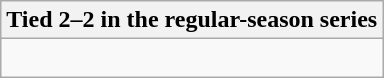<table class="wikitable collapsible collapsed">
<tr>
<th>Tied 2–2 in the regular-season series</th>
</tr>
<tr>
<td><br>


</td>
</tr>
</table>
